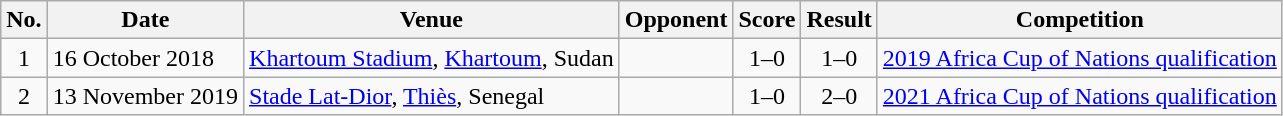<table class="wikitable sortable">
<tr>
<th scope="col">No.</th>
<th scope="col">Date</th>
<th scope="col">Venue</th>
<th scope="col">Opponent</th>
<th scope="col">Score</th>
<th scope="col">Result</th>
<th scope="col">Competition</th>
</tr>
<tr>
<td align="center">1</td>
<td>16 October 2018</td>
<td><a href='#'>Khartoum Stadium</a>, <a href='#'>Khartoum</a>, Sudan</td>
<td></td>
<td align="center">1–0</td>
<td align="center">1–0</td>
<td><a href='#'>2019 Africa Cup of Nations qualification</a></td>
</tr>
<tr>
<td align="center">2</td>
<td>13 November 2019</td>
<td><a href='#'>Stade Lat-Dior</a>, <a href='#'>Thiès</a>, Senegal</td>
<td></td>
<td align="center">1–0</td>
<td align="center">2–0</td>
<td><a href='#'>2021 Africa Cup of Nations qualification</a></td>
</tr>
</table>
